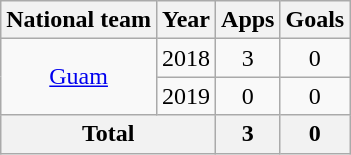<table class="wikitable" style="text-align:center">
<tr>
<th>National team</th>
<th>Year</th>
<th>Apps</th>
<th>Goals</th>
</tr>
<tr>
<td rowspan="2"><a href='#'>Guam</a></td>
<td>2018</td>
<td>3</td>
<td>0</td>
</tr>
<tr>
<td>2019</td>
<td>0</td>
<td>0</td>
</tr>
<tr>
<th colspan=2>Total</th>
<th>3</th>
<th>0</th>
</tr>
</table>
